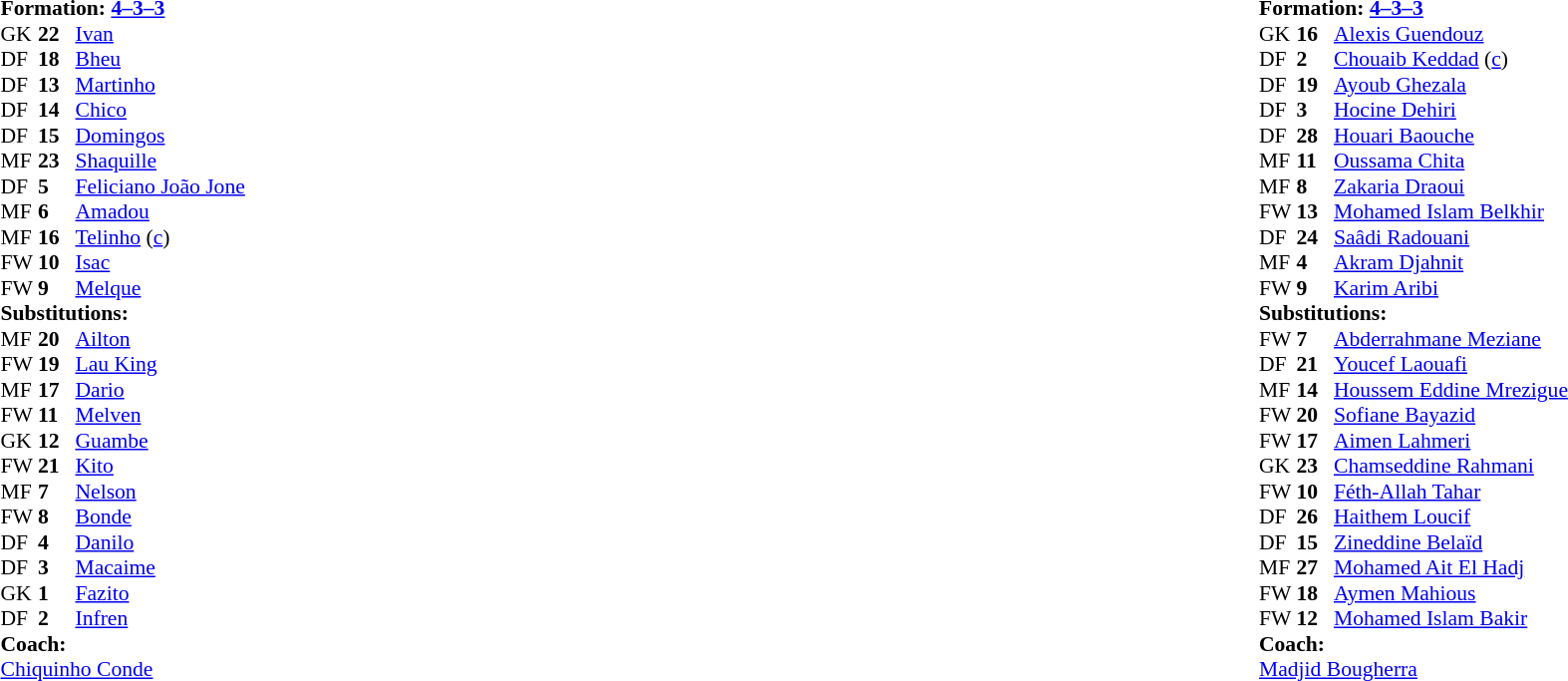<table width="100%">
<tr>
<td valign="top" width="40%"><br><table style="font-size:90%" cellspacing="0" cellpadding="0">
<tr>
<td colspan=4><strong>Formation: <a href='#'>4–3–3</a></strong></td>
</tr>
<tr>
<th width=25></th>
<th width=25></th>
</tr>
<tr>
<td>GK</td>
<td><strong>22</strong></td>
<td><a href='#'>Ivan</a></td>
<td></td>
<td></td>
</tr>
<tr>
<td>DF</td>
<td><strong>18</strong></td>
<td><a href='#'>Bheu</a></td>
<td></td>
<td></td>
</tr>
<tr>
<td>DF</td>
<td><strong>13</strong></td>
<td><a href='#'>Martinho</a></td>
</tr>
<tr>
<td>DF</td>
<td><strong>14</strong></td>
<td><a href='#'>Chico</a></td>
</tr>
<tr>
<td>DF</td>
<td><strong>15</strong></td>
<td><a href='#'>Domingos</a></td>
</tr>
<tr>
<td>MF</td>
<td><strong>23</strong></td>
<td><a href='#'>Shaquille</a></td>
<td></td>
<td></td>
</tr>
<tr>
<td>DF</td>
<td><strong>5</strong></td>
<td><a href='#'>Feliciano João Jone</a></td>
</tr>
<tr>
<td>MF</td>
<td><strong>6</strong></td>
<td><a href='#'>Amadou</a></td>
<td></td>
<td></td>
</tr>
<tr>
<td>MF</td>
<td><strong>16</strong></td>
<td><a href='#'>Telinho</a> (<a href='#'>c</a>)</td>
<td></td>
<td></td>
</tr>
<tr>
<td>FW</td>
<td><strong>10</strong></td>
<td><a href='#'>Isac</a></td>
</tr>
<tr>
<td>FW</td>
<td><strong>9</strong></td>
<td><a href='#'>Melque</a></td>
<td></td>
</tr>
<tr>
<td colspan=3><strong>Substitutions:</strong></td>
</tr>
<tr>
<td>MF</td>
<td><strong>20</strong></td>
<td><a href='#'>Ailton</a></td>
</tr>
<tr>
<td>FW</td>
<td><strong>19</strong></td>
<td><a href='#'>Lau King</a></td>
<td></td>
<td></td>
</tr>
<tr>
<td>MF</td>
<td><strong>17</strong></td>
<td><a href='#'>Dario</a></td>
<td></td>
<td></td>
</tr>
<tr>
<td>FW</td>
<td><strong>11</strong></td>
<td><a href='#'>Melven</a></td>
</tr>
<tr>
<td>GK</td>
<td><strong>12</strong></td>
<td><a href='#'>Guambe</a></td>
</tr>
<tr>
<td>FW</td>
<td><strong>21</strong></td>
<td><a href='#'>Kito</a></td>
</tr>
<tr>
<td>MF</td>
<td><strong>7</strong></td>
<td><a href='#'>Nelson</a></td>
<td></td>
<td></td>
</tr>
<tr>
<td>FW</td>
<td><strong>8</strong></td>
<td><a href='#'>Bonde</a></td>
</tr>
<tr>
<td>DF</td>
<td><strong>4</strong></td>
<td><a href='#'>Danilo</a></td>
<td></td>
<td></td>
</tr>
<tr>
<td>DF</td>
<td><strong>3</strong></td>
<td><a href='#'>Macaime</a></td>
</tr>
<tr>
<td>GK</td>
<td><strong>1</strong></td>
<td><a href='#'>Fazito</a></td>
<td></td>
<td></td>
</tr>
<tr>
<td>DF</td>
<td><strong>2</strong></td>
<td><a href='#'>Infren</a></td>
</tr>
<tr>
<td colspan=3><strong>Coach:</strong></td>
</tr>
<tr>
<td colspan=3> <a href='#'>Chiquinho Conde</a></td>
<td></td>
</tr>
</table>
</td>
<td valign="top"></td>
<td valign="top" width="50%"><br><table style="font-size:90%; margin:auto" cellspacing="0" cellpadding="0">
<tr>
<td colspan=4><strong>Formation: <a href='#'>4–3–3</a></strong></td>
</tr>
<tr>
<th width=25></th>
<th width=25></th>
</tr>
<tr>
<td>GK</td>
<td><strong>16</strong></td>
<td><a href='#'>Alexis Guendouz</a></td>
</tr>
<tr>
<td>DF</td>
<td><strong>2</strong></td>
<td><a href='#'>Chouaib Keddad</a> (<a href='#'>c</a>)</td>
<td></td>
</tr>
<tr>
<td>DF</td>
<td><strong>19</strong></td>
<td><a href='#'>Ayoub Ghezala</a></td>
</tr>
<tr>
<td>DF</td>
<td><strong>3</strong></td>
<td><a href='#'>Hocine Dehiri</a></td>
<td></td>
<td></td>
</tr>
<tr>
<td>DF</td>
<td><strong>28</strong></td>
<td><a href='#'>Houari Baouche</a></td>
</tr>
<tr>
<td>MF</td>
<td><strong>11</strong></td>
<td><a href='#'>Oussama Chita</a></td>
<td></td>
<td></td>
</tr>
<tr>
<td>MF</td>
<td><strong>8</strong></td>
<td><a href='#'>Zakaria Draoui</a></td>
</tr>
<tr>
<td>FW</td>
<td><strong>13</strong></td>
<td><a href='#'>Mohamed Islam Belkhir</a></td>
<td></td>
<td></td>
</tr>
<tr>
<td>DF</td>
<td><strong>24</strong></td>
<td><a href='#'>Saâdi Radouani</a></td>
</tr>
<tr>
<td>MF</td>
<td><strong>4</strong></td>
<td><a href='#'>Akram Djahnit</a></td>
<td></td>
<td></td>
</tr>
<tr>
<td>FW</td>
<td><strong>9</strong></td>
<td><a href='#'>Karim Aribi</a></td>
<td></td>
<td></td>
</tr>
<tr>
<td colspan=3><strong>Substitutions:</strong></td>
</tr>
<tr>
<td>FW</td>
<td><strong>7</strong></td>
<td><a href='#'>Abderrahmane Meziane</a></td>
</tr>
<tr>
<td>DF</td>
<td><strong>21</strong></td>
<td><a href='#'>Youcef Laouafi</a></td>
</tr>
<tr>
<td>MF</td>
<td><strong>14</strong></td>
<td><a href='#'>Houssem Eddine Mrezigue</a></td>
<td></td>
<td></td>
</tr>
<tr>
<td>FW</td>
<td><strong>20</strong></td>
<td><a href='#'>Sofiane Bayazid</a></td>
</tr>
<tr>
<td>FW</td>
<td><strong>17</strong></td>
<td><a href='#'>Aimen Lahmeri</a></td>
<td></td>
<td></td>
</tr>
<tr>
<td>GK</td>
<td><strong>23</strong></td>
<td><a href='#'>Chamseddine Rahmani</a></td>
</tr>
<tr>
<td>FW</td>
<td><strong>10</strong></td>
<td><a href='#'>Féth-Allah Tahar</a></td>
</tr>
<tr>
<td>DF</td>
<td><strong>26</strong></td>
<td><a href='#'>Haithem Loucif</a></td>
</tr>
<tr>
<td>DF</td>
<td><strong>15</strong></td>
<td><a href='#'>Zineddine Belaïd</a></td>
<td></td>
<td></td>
</tr>
<tr>
<td>MF</td>
<td><strong>27</strong></td>
<td><a href='#'>Mohamed Ait El Hadj</a></td>
</tr>
<tr>
<td>FW</td>
<td><strong>18</strong></td>
<td><a href='#'>Aymen Mahious</a></td>
<td></td>
<td></td>
</tr>
<tr>
<td>FW</td>
<td><strong>12</strong></td>
<td><a href='#'>Mohamed Islam Bakir</a></td>
<td></td>
<td></td>
</tr>
<tr>
<td colspan=3><strong>Coach:</strong></td>
</tr>
<tr>
<td colspan=3> <a href='#'>Madjid Bougherra</a></td>
</tr>
</table>
</td>
</tr>
</table>
